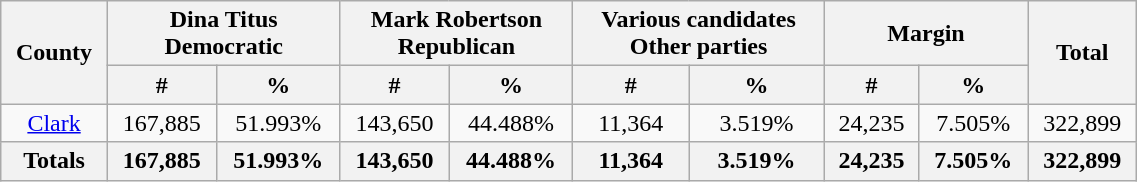<table width="60%"  class="wikitable sortable" style="text-align:center">
<tr>
<th rowspan="2">County</th>
<th style="text-align:center;" colspan="2">Dina Titus<br>Democratic</th>
<th style="text-align:center;" colspan="2">Mark Robertson<br>Republican</th>
<th style="text-align:center;" colspan="2">Various candidates<br>Other parties</th>
<th style="text-align:center;" colspan="2">Margin</th>
<th style="text-align:center;" rowspan="2">Total</th>
</tr>
<tr>
<th style="text-align:center;" data-sort-type="number">#</th>
<th style="text-align:center;" data-sort-type="number">%</th>
<th style="text-align:center;" data-sort-type="number">#</th>
<th style="text-align:center;" data-sort-type="number">%</th>
<th style="text-align:center;" data-sort-type="number">#</th>
<th style="text-align:center;" data-sort-type="number">%</th>
<th style="text-align:center;" data-sort-type="number">#</th>
<th style="text-align:center;" data-sort-type="number">%</th>
</tr>
<tr style="text-align:center;">
<td><a href='#'>Clark</a></td>
<td>167,885</td>
<td>51.993%</td>
<td>143,650</td>
<td>44.488%</td>
<td>11,364</td>
<td>3.519%</td>
<td>24,235</td>
<td>7.505%</td>
<td>322,899</td>
</tr>
<tr style="text-align:center;">
<th>Totals</th>
<th>167,885</th>
<th>51.993%</th>
<th>143,650</th>
<th>44.488%</th>
<th>11,364</th>
<th>3.519%</th>
<th>24,235</th>
<th>7.505%</th>
<th>322,899</th>
</tr>
</table>
